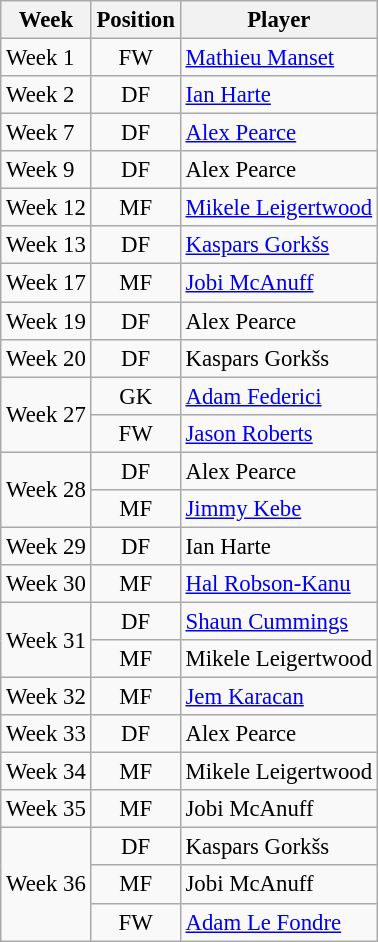<table class="wikitable" style="text-align:left; border:1px #aaa solid; font-size:95%;">
<tr>
<th>Week</th>
<th>Position</th>
<th>Player</th>
</tr>
<tr>
<td>Week 1</td>
<td align=center>FW</td>
<td><a href='#'>Mathieu Manset</a></td>
</tr>
<tr>
<td>Week 2</td>
<td align=center>DF</td>
<td><a href='#'>Ian Harte</a></td>
</tr>
<tr>
<td>Week 7</td>
<td align=center>DF</td>
<td><a href='#'>Alex Pearce</a></td>
</tr>
<tr>
<td>Week 9</td>
<td align=center>DF</td>
<td>Alex Pearce</td>
</tr>
<tr>
<td>Week 12</td>
<td align=center>MF</td>
<td><a href='#'>Mikele Leigertwood</a></td>
</tr>
<tr>
<td>Week 13</td>
<td align=center>DF</td>
<td><a href='#'>Kaspars Gorkšs</a></td>
</tr>
<tr>
<td>Week 17</td>
<td align=center>MF</td>
<td><a href='#'>Jobi McAnuff</a></td>
</tr>
<tr>
<td>Week 19</td>
<td align=center>DF</td>
<td>Alex Pearce</td>
</tr>
<tr>
<td>Week 20</td>
<td align=center>DF</td>
<td>Kaspars Gorkšs</td>
</tr>
<tr>
<td rowspan=2>Week 27</td>
<td align=center>GK</td>
<td><a href='#'>Adam Federici</a></td>
</tr>
<tr>
<td align=center>FW</td>
<td><a href='#'>Jason Roberts</a></td>
</tr>
<tr>
<td rowspan=2>Week 28</td>
<td align=center>DF</td>
<td>Alex Pearce</td>
</tr>
<tr>
<td align=center>MF</td>
<td><a href='#'>Jimmy Kebe</a></td>
</tr>
<tr>
<td>Week 29</td>
<td align=center>DF</td>
<td>Ian Harte</td>
</tr>
<tr>
<td>Week 30</td>
<td align=center>MF</td>
<td><a href='#'>Hal Robson-Kanu</a></td>
</tr>
<tr>
<td rowspan=2>Week 31</td>
<td align=center>DF</td>
<td><a href='#'>Shaun Cummings</a></td>
</tr>
<tr>
<td align=center>MF</td>
<td>Mikele Leigertwood</td>
</tr>
<tr>
<td>Week 32</td>
<td align=center>MF</td>
<td><a href='#'>Jem Karacan</a></td>
</tr>
<tr>
<td>Week 33</td>
<td align=center>DF</td>
<td>Alex Pearce</td>
</tr>
<tr>
<td>Week 34</td>
<td align=center>MF</td>
<td>Mikele Leigertwood</td>
</tr>
<tr>
<td>Week 35</td>
<td align=center>MF</td>
<td>Jobi McAnuff</td>
</tr>
<tr>
<td rowspan=3>Week 36</td>
<td align=center>DF</td>
<td>Kaspars Gorkšs</td>
</tr>
<tr>
<td align=center>MF</td>
<td>Jobi McAnuff</td>
</tr>
<tr>
<td align=center>FW</td>
<td><a href='#'>Adam Le Fondre</a></td>
</tr>
</table>
